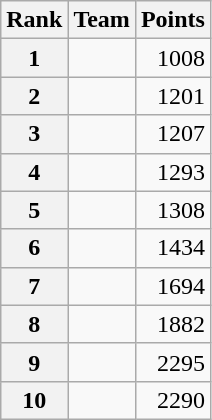<table class="wikitable">
<tr>
<th scope="col">Rank</th>
<th scope="col">Team</th>
<th scope="col">Points</th>
</tr>
<tr>
<th scope="row">1</th>
<td></td>
<td style="text-align:right;">1008</td>
</tr>
<tr>
<th scope="row">2</th>
<td></td>
<td style="text-align:right;">1201</td>
</tr>
<tr>
<th scope="row">3</th>
<td></td>
<td style="text-align:right;">1207</td>
</tr>
<tr>
<th scope="row">4</th>
<td></td>
<td style="text-align:right;">1293</td>
</tr>
<tr>
<th scope="row">5</th>
<td></td>
<td style="text-align:right;">1308</td>
</tr>
<tr>
<th scope="row">6</th>
<td></td>
<td style="text-align:right;">1434</td>
</tr>
<tr>
<th scope="row">7</th>
<td></td>
<td style="text-align:right;">1694</td>
</tr>
<tr>
<th scope="row">8</th>
<td></td>
<td style="text-align:right;">1882</td>
</tr>
<tr>
<th scope="row">9</th>
<td></td>
<td style="text-align:right;">2295</td>
</tr>
<tr>
<th scope="row">10</th>
<td></td>
<td style="text-align:right;">2290</td>
</tr>
</table>
